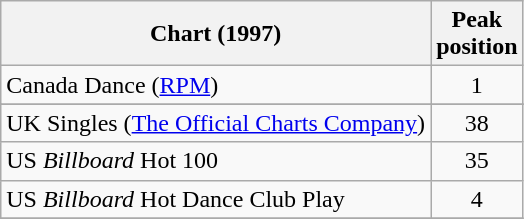<table class="wikitable sortable">
<tr>
<th>Chart (1997)</th>
<th>Peak<br>position</th>
</tr>
<tr>
<td>Canada Dance (<a href='#'>RPM</a>)</td>
<td align="center">1</td>
</tr>
<tr>
</tr>
<tr>
</tr>
<tr>
<td>UK Singles (<a href='#'>The Official Charts Company</a>)</td>
<td align="center">38</td>
</tr>
<tr>
<td>US <em>Billboard</em> Hot 100</td>
<td align="center">35</td>
</tr>
<tr>
<td>US <em>Billboard</em> Hot Dance Club Play</td>
<td align="center">4</td>
</tr>
<tr>
</tr>
</table>
